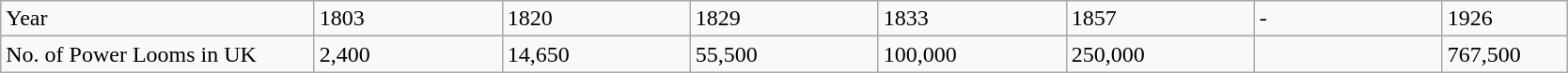<table class="wikitable" width="88%">
<tr>
<td width=20%>Year</td>
<td width=12%>1803</td>
<td width=12%>1820</td>
<td width=12%>1829</td>
<td width=12%>1833</td>
<td width=12%>1857</td>
<td width=12%>-</td>
<td width=12%>1926</td>
</tr>
<tr>
</tr>
<tr>
<td>No. of Power Looms in UK</td>
<td>2,400</td>
<td>14,650</td>
<td>55,500</td>
<td>100,000</td>
<td>250,000</td>
<td></td>
<td>767,500</td>
</tr>
</table>
